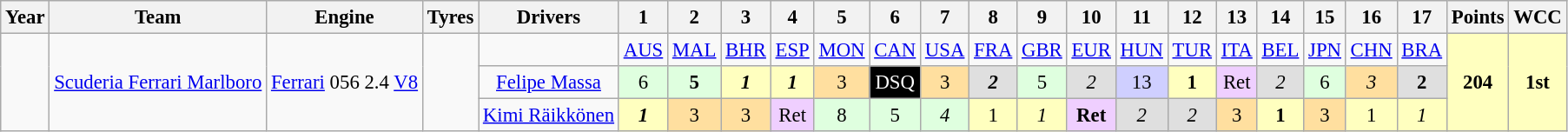<table class="wikitable" style="text-align:center; font-size:95%">
<tr>
<th>Year</th>
<th>Team</th>
<th>Engine</th>
<th>Tyres</th>
<th>Drivers</th>
<th>1</th>
<th>2</th>
<th>3</th>
<th>4</th>
<th>5</th>
<th>6</th>
<th>7</th>
<th>8</th>
<th>9</th>
<th>10</th>
<th>11</th>
<th>12</th>
<th>13</th>
<th>14</th>
<th>15</th>
<th>16</th>
<th>17</th>
<th>Points</th>
<th>WCC</th>
</tr>
<tr>
<td rowspan="3"></td>
<td rowspan="3"><a href='#'>Scuderia Ferrari Marlboro</a></td>
<td rowspan="3"><a href='#'>Ferrari</a> 056 2.4 <a href='#'>V8</a></td>
<td rowspan="3"></td>
<td></td>
<td><a href='#'>AUS</a></td>
<td><a href='#'>MAL</a></td>
<td><a href='#'>BHR</a></td>
<td><a href='#'>ESP</a></td>
<td><a href='#'>MON</a></td>
<td><a href='#'>CAN</a></td>
<td><a href='#'>USA</a></td>
<td><a href='#'>FRA</a></td>
<td><a href='#'>GBR</a></td>
<td><a href='#'>EUR</a></td>
<td><a href='#'>HUN</a></td>
<td><a href='#'>TUR</a></td>
<td><a href='#'>ITA</a></td>
<td><a href='#'>BEL</a></td>
<td><a href='#'>JPN</a></td>
<td><a href='#'>CHN</a></td>
<td><a href='#'>BRA</a></td>
<td rowspan="3" style="background-color:#FFFFBF"><strong>204</strong></td>
<td rowspan="3" style="background-color:#FFFFBF"><strong>1st</strong></td>
</tr>
<tr>
<td> <a href='#'>Felipe Massa</a></td>
<td style="background-color:#DFFFDF">6</td>
<td style="background-color:#DFFFDF"><strong>5</strong></td>
<td style="background-color:#FFFFBF"><strong><em>1</em></strong></td>
<td style="background-color:#FFFFBF"><strong><em>1</em></strong></td>
<td style="background-color:#FFDF9F">3</td>
<td style="background-color:#000000; color:white">DSQ</td>
<td style="background-color:#FFDF9F">3</td>
<td style="background-color:#DFDFDF"><strong><em>2</em></strong></td>
<td style="background-color:#DFFFDF">5</td>
<td style="background-color:#DFDFDF"><em>2</em></td>
<td style="background-color:#CFCFFF">13</td>
<td style="background-color:#FFFFBF"><strong>1</strong></td>
<td style="background-color:#efcfff">Ret</td>
<td style="background-color:#DFDFDF"><em>2</em></td>
<td style="background-color:#DFFFDF">6</td>
<td style="background-color:#FFDF9F"><em>3</em></td>
<td style="background-color:#DFDFDF"><strong>2</strong></td>
</tr>
<tr>
<td> <a href='#'>Kimi Räikkönen</a></td>
<td style="background-color:#FFFFBF"><strong><em>1</em></strong></td>
<td style="background-color:#FFDF9F">3</td>
<td style="background-color:#FFDF9F">3</td>
<td style="background-color:#efcfff">Ret</td>
<td style="background-color:#DFFFDF">8</td>
<td style="background-color:#DFFFDF">5</td>
<td style="background-color:#DFFFDF"><em>4</em></td>
<td style="background-color:#FFFFBF">1</td>
<td style="background-color:#FFFFBF"><em>1</em></td>
<td style="background-color:#efcfff"><strong>Ret</strong></td>
<td style="background-color:#DFDFDF"><em>2</em></td>
<td style="background-color:#DFDFDF"><em>2</em></td>
<td style="background-color:#FFDF9F">3</td>
<td style="background-color:#FFFFBF"><strong>1</strong></td>
<td style="background-color:#FFDF9F">3</td>
<td style="background-color:#FFFFBF">1</td>
<td style="background-color:#FFFFBF"><em>1</em></td>
</tr>
</table>
